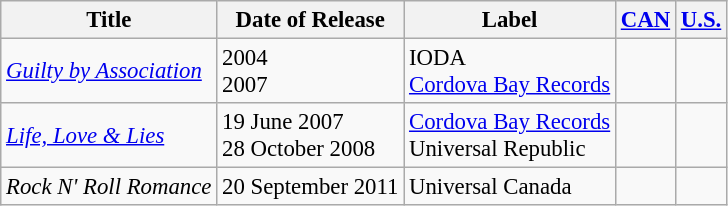<table class="wikitable" style="font-size: 95%;">
<tr>
<th>Title</th>
<th>Date of Release</th>
<th>Label</th>
<th><a href='#'>CAN</a></th>
<th><a href='#'>U.S.</a></th>
</tr>
<tr>
<td><em><a href='#'>Guilty by Association</a></em></td>
<td>2004<br>2007</td>
<td>IODA<br><a href='#'>Cordova Bay Records</a></td>
<td></td>
<td></td>
</tr>
<tr>
<td><em><a href='#'>Life, Love & Lies</a></em></td>
<td>19 June 2007<br>28 October 2008</td>
<td><a href='#'>Cordova Bay Records</a><br>Universal Republic</td>
<td></td>
<td></td>
</tr>
<tr>
<td><em>Rock N' Roll Romance</em></td>
<td>20 September 2011</td>
<td>Universal Canada</td>
<td></td>
<td></td>
</tr>
</table>
